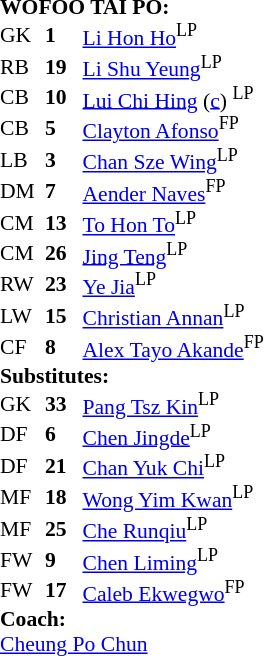<table style="font-size: 90%" cellspacing="0" cellpadding="0">
<tr>
<td colspan="4"><strong>WOFOO TAI PO:</strong></td>
</tr>
<tr>
<th width="30"></th>
<th width="25"></th>
</tr>
<tr>
<td>GK</td>
<td><strong>1</strong></td>
<td> <a href='#'>Li Hon Ho</a><sup>LP</sup></td>
<td></td>
</tr>
<tr>
<td>RB</td>
<td><strong>19</strong></td>
<td> <a href='#'>Li Shu Yeung</a><sup>LP</sup></td>
<td></td>
</tr>
<tr>
<td>CB</td>
<td><strong>10</strong></td>
<td> <a href='#'>Lui Chi Hing</a> (<a href='#'>c</a>) <sup>LP</sup></td>
<td></td>
</tr>
<tr>
<td>CB</td>
<td><strong>5</strong></td>
<td> <a href='#'>Clayton Afonso</a><sup>FP</sup></td>
<td></td>
</tr>
<tr>
<td>LB</td>
<td><strong>3</strong></td>
<td> <a href='#'>Chan Sze Wing</a><sup>LP</sup></td>
<td></td>
<td></td>
</tr>
<tr>
<td>DM</td>
<td><strong>7</strong></td>
<td> <a href='#'>Aender Naves</a><sup>FP</sup></td>
<td></td>
</tr>
<tr>
<td>CM</td>
<td><strong>13</strong></td>
<td> <a href='#'>To Hon To</a><sup>LP</sup></td>
<td></td>
</tr>
<tr>
<td>CM</td>
<td><strong>26</strong></td>
<td> <a href='#'>Jing Teng</a><sup>LP</sup></td>
<td></td>
<td></td>
</tr>
<tr>
<td>RW</td>
<td><strong>23</strong></td>
<td> <a href='#'>Ye Jia</a><sup>LP</sup></td>
<td></td>
<td></td>
</tr>
<tr>
<td>LW</td>
<td><strong>15</strong></td>
<td> <a href='#'>Christian Annan</a><sup>LP</sup></td>
<td></td>
</tr>
<tr>
<td>CF</td>
<td><strong>8</strong></td>
<td> <a href='#'>Alex Tayo Akande</a><sup>FP</sup></td>
<td></td>
</tr>
<tr>
<td colspan=4><strong>Substitutes:</strong></td>
</tr>
<tr>
<td>GK</td>
<td><strong>33</strong></td>
<td> <a href='#'>Pang Tsz Kin</a><sup>LP</sup></td>
<td></td>
</tr>
<tr>
<td>DF</td>
<td><strong>6</strong></td>
<td> <a href='#'>Chen Jingde</a><sup>LP</sup></td>
<td></td>
</tr>
<tr>
<td>DF</td>
<td><strong>21</strong></td>
<td> <a href='#'>Chan Yuk Chi</a><sup>LP</sup></td>
<td></td>
</tr>
<tr>
<td>MF</td>
<td><strong>18</strong></td>
<td> <a href='#'>Wong Yim Kwan</a><sup>LP</sup></td>
<td></td>
</tr>
<tr>
<td>MF</td>
<td><strong>25</strong></td>
<td> <a href='#'>Che Runqiu</a><sup>LP</sup></td>
<td></td>
<td></td>
</tr>
<tr>
<td>FW</td>
<td><strong>9</strong></td>
<td> <a href='#'>Chen Liming</a><sup>LP</sup></td>
<td></td>
<td></td>
</tr>
<tr>
<td>FW</td>
<td><strong>17</strong></td>
<td> <a href='#'>Caleb Ekwegwo</a><sup>FP</sup></td>
<td></td>
<td></td>
</tr>
<tr>
<td colspan=4><strong>Coach:</strong></td>
</tr>
<tr>
<td colspan="4"> <a href='#'>Cheung Po Chun</a></td>
</tr>
</table>
